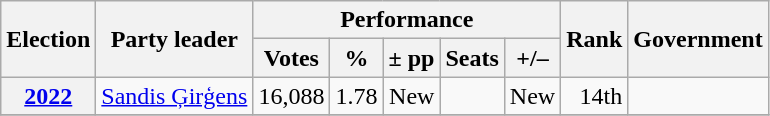<table class=wikitable style=text-align:right>
<tr>
<th rowspan=2>Election</th>
<th rowspan=2>Party leader</th>
<th colspan=5>Performance</th>
<th rowspan=2>Rank</th>
<th rowspan=2>Government</th>
</tr>
<tr>
<th>Votes</th>
<th>%</th>
<th>± pp</th>
<th>Seats</th>
<th>+/–</th>
</tr>
<tr>
<th><a href='#'>2022</a></th>
<td align=left><a href='#'>Sandis Ģirģens</a></td>
<td>16,088</td>
<td>1.78</td>
<td>New</td>
<td></td>
<td>New</td>
<td>14th</td>
<td></td>
</tr>
<tr>
</tr>
</table>
